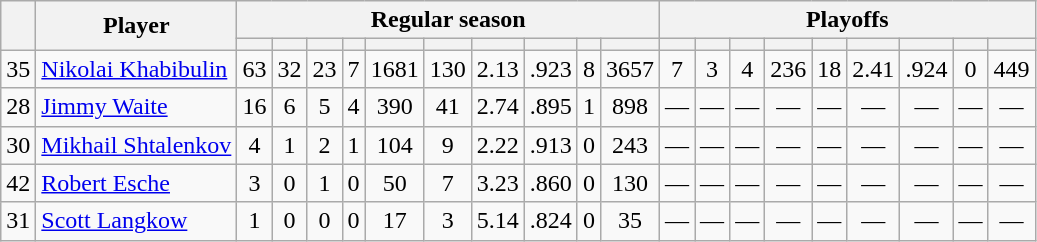<table class="wikitable plainrowheaders" style="text-align:center;">
<tr>
<th scope="col" rowspan="2"></th>
<th scope="col" rowspan="2">Player</th>
<th scope=colgroup colspan=10>Regular season</th>
<th scope=colgroup colspan=9>Playoffs</th>
</tr>
<tr>
<th scope="col"></th>
<th scope="col"></th>
<th scope="col"></th>
<th scope="col"></th>
<th scope="col"></th>
<th scope="col"></th>
<th scope="col"></th>
<th scope="col"></th>
<th scope="col"></th>
<th scope="col"></th>
<th scope="col"></th>
<th scope="col"></th>
<th scope="col"></th>
<th scope="col"></th>
<th scope="col"></th>
<th scope="col"></th>
<th scope="col"></th>
<th scope="col"></th>
<th scope="col"></th>
</tr>
<tr>
<td scope="row">35</td>
<td align="left"><a href='#'>Nikolai Khabibulin</a></td>
<td>63</td>
<td>32</td>
<td>23</td>
<td>7</td>
<td>1681</td>
<td>130</td>
<td>2.13</td>
<td>.923</td>
<td>8</td>
<td>3657</td>
<td>7</td>
<td>3</td>
<td>4</td>
<td>236</td>
<td>18</td>
<td>2.41</td>
<td>.924</td>
<td>0</td>
<td>449</td>
</tr>
<tr>
<td scope="row">28</td>
<td align="left"><a href='#'>Jimmy Waite</a></td>
<td>16</td>
<td>6</td>
<td>5</td>
<td>4</td>
<td>390</td>
<td>41</td>
<td>2.74</td>
<td>.895</td>
<td>1</td>
<td>898</td>
<td>—</td>
<td>—</td>
<td>—</td>
<td>—</td>
<td>—</td>
<td>—</td>
<td>—</td>
<td>—</td>
<td>—</td>
</tr>
<tr>
<td scope="row">30</td>
<td align="left"><a href='#'>Mikhail Shtalenkov</a></td>
<td>4</td>
<td>1</td>
<td>2</td>
<td>1</td>
<td>104</td>
<td>9</td>
<td>2.22</td>
<td>.913</td>
<td>0</td>
<td>243</td>
<td>—</td>
<td>—</td>
<td>—</td>
<td>—</td>
<td>—</td>
<td>—</td>
<td>—</td>
<td>—</td>
<td>—</td>
</tr>
<tr>
<td scope="row">42</td>
<td align="left"><a href='#'>Robert Esche</a></td>
<td>3</td>
<td>0</td>
<td>1</td>
<td>0</td>
<td>50</td>
<td>7</td>
<td>3.23</td>
<td>.860</td>
<td>0</td>
<td>130</td>
<td>—</td>
<td>—</td>
<td>—</td>
<td>—</td>
<td>—</td>
<td>—</td>
<td>—</td>
<td>—</td>
<td>—</td>
</tr>
<tr>
<td scope="row">31</td>
<td align="left"><a href='#'>Scott Langkow</a></td>
<td>1</td>
<td>0</td>
<td>0</td>
<td>0</td>
<td>17</td>
<td>3</td>
<td>5.14</td>
<td>.824</td>
<td>0</td>
<td>35</td>
<td>—</td>
<td>—</td>
<td>—</td>
<td>—</td>
<td>—</td>
<td>—</td>
<td>—</td>
<td>—</td>
<td>—</td>
</tr>
</table>
